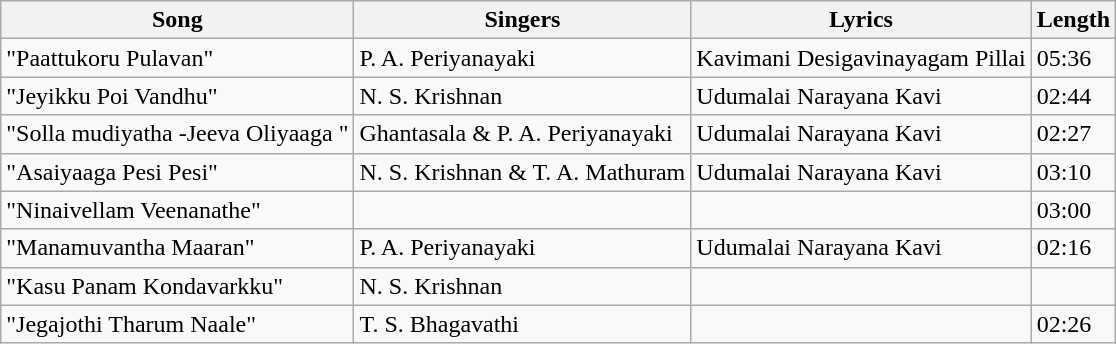<table class="wikitable">
<tr>
<th>Song</th>
<th>Singers</th>
<th>Lyrics</th>
<th>Length</th>
</tr>
<tr>
<td>"Paattukoru Pulavan"</td>
<td>P. A. Periyanayaki</td>
<td>Kavimani Desigavinayagam Pillai</td>
<td>05:36</td>
</tr>
<tr>
<td>"Jeyikku Poi Vandhu"</td>
<td>N. S. Krishnan</td>
<td>Udumalai Narayana Kavi</td>
<td>02:44</td>
</tr>
<tr>
<td>"Solla mudiyatha -Jeeva Oliyaaga "</td>
<td>Ghantasala & P. A. Periyanayaki</td>
<td>Udumalai Narayana Kavi</td>
<td>02:27</td>
</tr>
<tr>
<td>"Asaiyaaga Pesi Pesi"</td>
<td>N. S. Krishnan & T. A. Mathuram</td>
<td>Udumalai Narayana Kavi</td>
<td>03:10</td>
</tr>
<tr>
<td>"Ninaivellam Veenanathe"</td>
<td></td>
<td></td>
<td>03:00</td>
</tr>
<tr>
<td>"Manamuvantha Maaran"</td>
<td>P. A. Periyanayaki</td>
<td>Udumalai Narayana Kavi</td>
<td>02:16</td>
</tr>
<tr>
<td>"Kasu Panam Kondavarkku"</td>
<td>N. S. Krishnan</td>
<td></td>
<td></td>
</tr>
<tr>
<td>"Jegajothi Tharum Naale"</td>
<td>T. S. Bhagavathi</td>
<td></td>
<td>02:26</td>
</tr>
</table>
